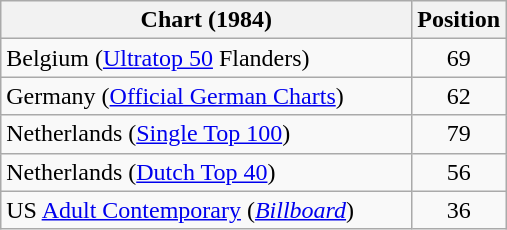<table class="wikitable sortable">
<tr>
<th style="width: 200pt;">Chart (1984)</th>
<th style="width: 40pt;">Position</th>
</tr>
<tr>
<td>Belgium (<a href='#'>Ultratop 50</a> Flanders)</td>
<td align="center">69</td>
</tr>
<tr>
<td>Germany (<a href='#'>Official German Charts</a>)</td>
<td align="center">62</td>
</tr>
<tr>
<td>Netherlands (<a href='#'>Single Top 100</a>)</td>
<td align="center">79</td>
</tr>
<tr>
<td>Netherlands (<a href='#'>Dutch Top 40</a>)</td>
<td align="center">56</td>
</tr>
<tr>
<td>US <a href='#'>Adult Contemporary</a> (<em><a href='#'>Billboard</a></em>)</td>
<td align="center">36</td>
</tr>
</table>
